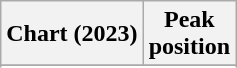<table class="wikitable sortable plainrowheaders" style="text-align:center">
<tr>
<th scope="col">Chart (2023)</th>
<th scope="col">Peak<br>position</th>
</tr>
<tr>
</tr>
<tr>
</tr>
<tr>
</tr>
<tr>
</tr>
<tr>
</tr>
<tr>
</tr>
<tr>
</tr>
</table>
